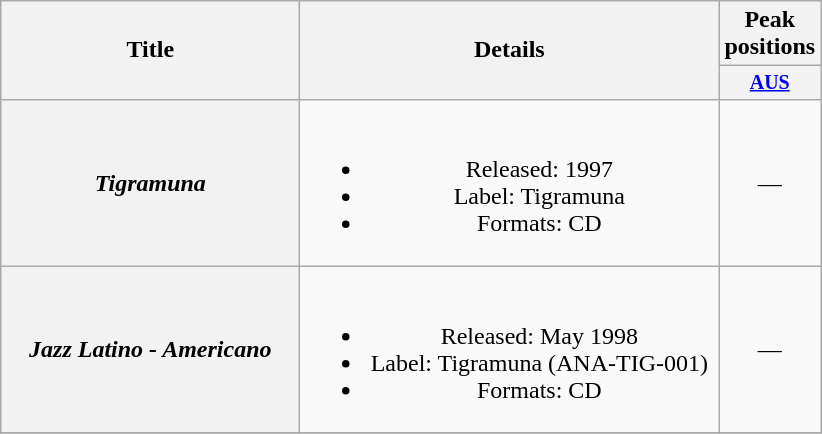<table class="wikitable plainrowheaders" style="text-align:center;">
<tr>
<th rowspan="2" style="width:12em;">Title</th>
<th rowspan="2" style="width:17em;">Details</th>
<th colspan="1">Peak positions</th>
</tr>
<tr style="font-size:smaller;">
<th width="50"><a href='#'>AUS</a><br></th>
</tr>
<tr>
<th scope="row"><em>Tigramuna</em></th>
<td><br><ul><li>Released: 1997</li><li>Label: Tigramuna</li><li>Formats: CD</li></ul></td>
<td>—</td>
</tr>
<tr>
<th scope="row"><em>Jazz Latino - Americano</em></th>
<td><br><ul><li>Released: May 1998</li><li>Label: Tigramuna (ANA-TIG-001)</li><li>Formats: CD</li></ul></td>
<td>—</td>
</tr>
<tr>
</tr>
</table>
